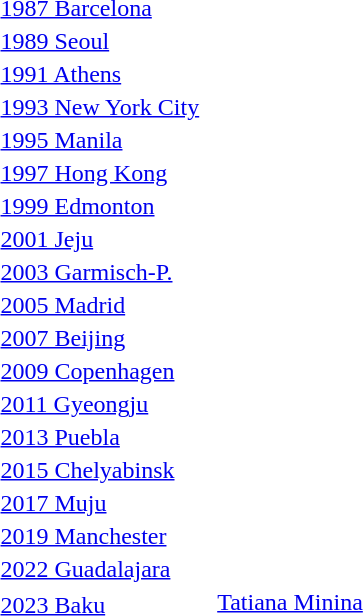<table>
<tr>
<td rowspan=2><a href='#'>1987 Barcelona</a></td>
<td rowspan=2></td>
<td rowspan=2></td>
<td></td>
</tr>
<tr>
<td></td>
</tr>
<tr>
<td rowspan=2><a href='#'>1989 Seoul</a></td>
<td rowspan=2></td>
<td rowspan=2></td>
<td></td>
</tr>
<tr>
<td></td>
</tr>
<tr>
<td rowspan=2><a href='#'>1991 Athens</a></td>
<td rowspan=2></td>
<td rowspan=2></td>
<td></td>
</tr>
<tr>
<td></td>
</tr>
<tr>
<td rowspan=2><a href='#'>1993 New York City</a></td>
<td rowspan=2></td>
<td rowspan=2></td>
<td></td>
</tr>
<tr>
<td></td>
</tr>
<tr>
<td rowspan=2><a href='#'>1995 Manila</a></td>
<td rowspan=2></td>
<td rowspan=2></td>
<td></td>
</tr>
<tr>
<td></td>
</tr>
<tr>
<td rowspan=2><a href='#'>1997 Hong Kong</a></td>
<td rowspan=2></td>
<td rowspan=2></td>
<td></td>
</tr>
<tr>
<td></td>
</tr>
<tr>
<td rowspan=2><a href='#'>1999 Edmonton</a></td>
<td rowspan=2></td>
<td rowspan=2></td>
<td></td>
</tr>
<tr>
<td></td>
</tr>
<tr>
<td rowspan=2><a href='#'>2001 Jeju</a></td>
<td rowspan=2></td>
<td rowspan=2></td>
<td></td>
</tr>
<tr>
<td></td>
</tr>
<tr>
<td rowspan=2><a href='#'>2003 Garmisch-P.</a></td>
<td rowspan=2></td>
<td rowspan=2></td>
<td></td>
</tr>
<tr>
<td></td>
</tr>
<tr>
<td rowspan=2><a href='#'>2005 Madrid</a></td>
<td rowspan=2></td>
<td rowspan=2></td>
<td></td>
</tr>
<tr>
<td></td>
</tr>
<tr>
<td rowspan=2><a href='#'>2007 Beijing</a></td>
<td rowspan=2></td>
<td rowspan=2></td>
<td></td>
</tr>
<tr>
<td></td>
</tr>
<tr>
<td rowspan=2><a href='#'>2009 Copenhagen</a></td>
<td rowspan=2></td>
<td rowspan=2></td>
<td></td>
</tr>
<tr>
<td></td>
</tr>
<tr>
<td rowspan=2><a href='#'>2011 Gyeongju</a></td>
<td rowspan=2></td>
<td rowspan=2></td>
<td></td>
</tr>
<tr>
<td></td>
</tr>
<tr>
<td rowspan=2><a href='#'>2013 Puebla</a></td>
<td rowspan=2></td>
<td rowspan=2></td>
<td></td>
</tr>
<tr>
<td></td>
</tr>
<tr>
<td rowspan=2><a href='#'>2015 Chelyabinsk</a></td>
<td rowspan=2></td>
<td rowspan=2></td>
<td></td>
</tr>
<tr>
<td></td>
</tr>
<tr>
<td rowspan=2><a href='#'>2017 Muju</a></td>
<td rowspan=2></td>
<td rowspan=2></td>
<td></td>
</tr>
<tr>
<td></td>
</tr>
<tr>
<td rowspan=2><a href='#'>2019 Manchester</a></td>
<td rowspan=2></td>
<td rowspan=2></td>
<td></td>
</tr>
<tr>
<td></td>
</tr>
<tr>
<td rowspan=2><a href='#'>2022 Guadalajara</a></td>
<td rowspan=2></td>
<td rowspan=2></td>
<td></td>
</tr>
<tr>
<td></td>
</tr>
<tr>
<td rowspan=2><a href='#'>2023 Baku</a></td>
<td rowspan=2></td>
<td rowspan=2></td>
<td> <a href='#'>Tatiana Minina</a> </td>
</tr>
<tr>
<td></td>
</tr>
</table>
